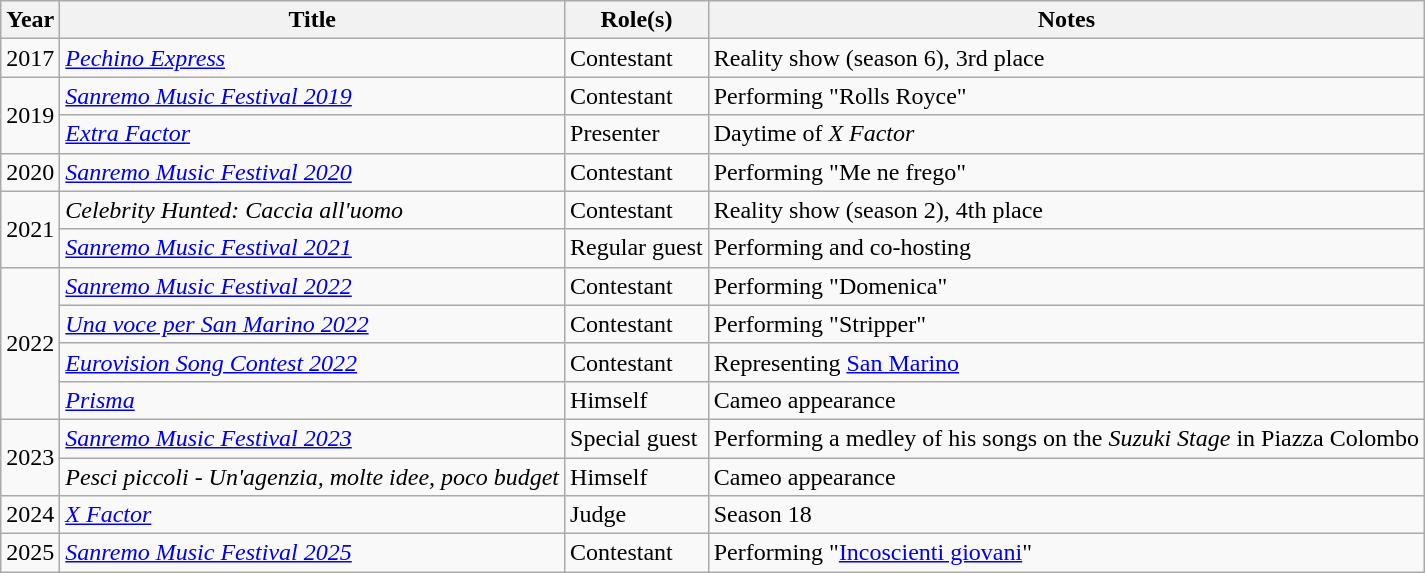<table class="wikitable plainrowheaders sortable">
<tr>
<th scope="col">Year</th>
<th scope="col">Title</th>
<th scope="col">Role(s)</th>
<th scope="col" class="unsortable">Notes</th>
</tr>
<tr>
<td>2017</td>
<td><em><a href='#'>Pechino Express</a></em></td>
<td>Contestant</td>
<td>Reality show (season 6), 3rd place</td>
</tr>
<tr>
<td rowspan="2">2019</td>
<td><em><a href='#'>Sanremo Music Festival 2019</a></em></td>
<td>Contestant</td>
<td>Performing "Rolls Royce"</td>
</tr>
<tr>
<td><em><a href='#'>Extra Factor</a></em></td>
<td>Presenter</td>
<td>Daytime of <em>X Factor</em></td>
</tr>
<tr>
<td>2020</td>
<td><em><a href='#'>Sanremo Music Festival 2020</a></em></td>
<td>Contestant</td>
<td>Performing "Me ne frego"</td>
</tr>
<tr>
<td rowspan="2">2021</td>
<td><em>Celebrity Hunted: Caccia all'uomo</em></td>
<td>Contestant</td>
<td>Reality show (season 2), 4th place</td>
</tr>
<tr>
<td><em><a href='#'>Sanremo Music Festival 2021</a></em></td>
<td>Regular guest</td>
<td>Performing and co-hosting</td>
</tr>
<tr>
<td rowspan="4">2022</td>
<td><em><a href='#'>Sanremo Music Festival 2022</a></em></td>
<td>Contestant</td>
<td>Performing "Domenica"</td>
</tr>
<tr>
<td><em><a href='#'>Una voce per San Marino 2022</a></em></td>
<td>Contestant</td>
<td>Performing "Stripper"</td>
</tr>
<tr>
<td><em><a href='#'>Eurovision Song Contest 2022</a></em></td>
<td>Contestant</td>
<td>Representing <a href='#'>San Marino</a></td>
</tr>
<tr>
<td><em><a href='#'>Prisma</a></em></td>
<td>Himself</td>
<td>Cameo appearance</td>
</tr>
<tr>
<td rowspan="2">2023</td>
<td><em><a href='#'>Sanremo Music Festival 2023</a></em></td>
<td>Special guest</td>
<td>Performing a medley of his songs on the <em>Suzuki Stage</em> in Piazza Colombo</td>
</tr>
<tr>
<td><em>Pesci piccoli - Un'agenzia, molte idee, poco budget</em></td>
<td>Himself</td>
<td>Cameo appearance</td>
</tr>
<tr>
<td>2024</td>
<td><em><a href='#'>X Factor</a></em></td>
<td>Judge</td>
<td>Season 18</td>
</tr>
<tr>
<td>2025</td>
<td><em><a href='#'>Sanremo Music Festival 2025</a></em></td>
<td>Contestant</td>
<td>Performing "<a href='#'>Incoscienti giovani</a>"</td>
</tr>
</table>
